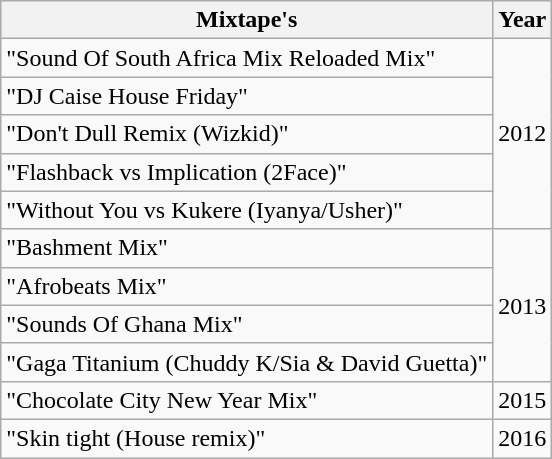<table class="wikitable">
<tr>
<th>Mixtape's</th>
<th>Year</th>
</tr>
<tr>
<td>"Sound Of South Africa Mix Reloaded Mix"</td>
<td rowspan="5">2012</td>
</tr>
<tr>
<td>"DJ Caise House Friday"</td>
</tr>
<tr>
<td>"Don't Dull Remix (Wizkid)"</td>
</tr>
<tr>
<td>"Flashback vs Implication (2Face)"</td>
</tr>
<tr>
<td>"Without You vs Kukere (Iyanya/Usher)"</td>
</tr>
<tr>
<td>"Bashment Mix"</td>
<td rowspan="4">2013</td>
</tr>
<tr>
<td>"Afrobeats Mix"</td>
</tr>
<tr>
<td>"Sounds Of Ghana Mix"</td>
</tr>
<tr>
<td>"Gaga Titanium (Chuddy K/Sia & David Guetta)"</td>
</tr>
<tr>
<td>"Chocolate City New Year Mix"</td>
<td>2015</td>
</tr>
<tr>
<td>"Skin tight (House remix)"</td>
<td>2016</td>
</tr>
</table>
